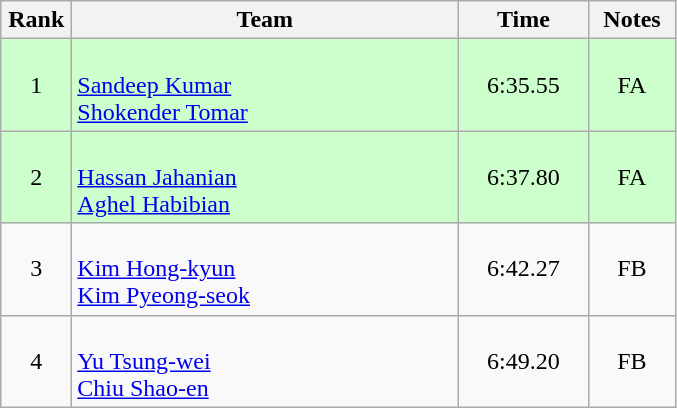<table class=wikitable style="text-align:center">
<tr>
<th width=40>Rank</th>
<th width=250>Team</th>
<th width=80>Time</th>
<th width=50>Notes</th>
</tr>
<tr bgcolor="ccffcc">
<td>1</td>
<td align=left><br><a href='#'>Sandeep Kumar</a><br><a href='#'>Shokender Tomar</a></td>
<td>6:35.55</td>
<td>FA</td>
</tr>
<tr bgcolor="ccffcc">
<td>2</td>
<td align=left><br><a href='#'>Hassan Jahanian</a><br><a href='#'>Aghel Habibian</a></td>
<td>6:37.80</td>
<td>FA</td>
</tr>
<tr>
<td>3</td>
<td align=left><br><a href='#'>Kim Hong-kyun</a><br><a href='#'>Kim Pyeong-seok</a></td>
<td>6:42.27</td>
<td>FB</td>
</tr>
<tr>
<td>4</td>
<td align=left><br><a href='#'>Yu Tsung-wei</a><br><a href='#'>Chiu Shao-en</a></td>
<td>6:49.20</td>
<td>FB</td>
</tr>
</table>
